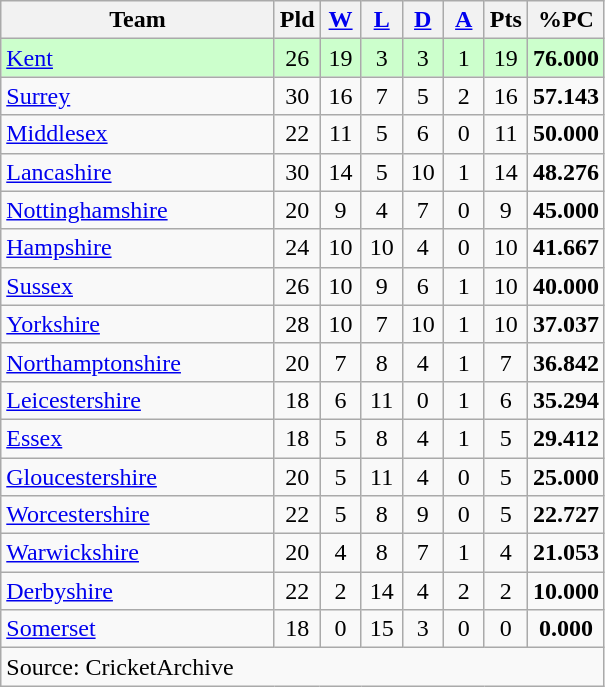<table class="wikitable" style="text-align:center;">
<tr>
<th width=175>Team</th>
<th width=20 abbr="Played">Pld</th>
<th width=20 abbr="Won"><a href='#'>W</a></th>
<th width=20 abbr="Lost"><a href='#'>L</a></th>
<th width=20 abbr="Drawn"><a href='#'>D</a></th>
<th width=20 abbr="Abandoned"><a href='#'>A</a></th>
<th width=20 abbr="Points">Pts</th>
<th width=40 abbr="Percentage of finished matches">%PC</th>
</tr>
<tr style="background:#ccffcc;">
<td style="text-align:left;"><a href='#'>Kent</a></td>
<td>26</td>
<td>19</td>
<td>3</td>
<td>3</td>
<td>1</td>
<td>19</td>
<td><strong>76.000</strong></td>
</tr>
<tr>
<td style="text-align:left;"><a href='#'>Surrey</a></td>
<td>30</td>
<td>16</td>
<td>7</td>
<td>5</td>
<td>2</td>
<td>16</td>
<td><strong>57.143</strong></td>
</tr>
<tr>
<td style="text-align:left;"><a href='#'>Middlesex</a></td>
<td>22</td>
<td>11</td>
<td>5</td>
<td>6</td>
<td>0</td>
<td>11</td>
<td><strong>50.000</strong></td>
</tr>
<tr>
<td style="text-align:left;"><a href='#'>Lancashire</a></td>
<td>30</td>
<td>14</td>
<td>5</td>
<td>10</td>
<td>1</td>
<td>14</td>
<td><strong>48.276</strong></td>
</tr>
<tr>
<td style="text-align:left;"><a href='#'>Nottinghamshire</a></td>
<td>20</td>
<td>9</td>
<td>4</td>
<td>7</td>
<td>0</td>
<td>9</td>
<td><strong>45.000</strong></td>
</tr>
<tr>
<td style="text-align:left;"><a href='#'>Hampshire</a></td>
<td>24</td>
<td>10</td>
<td>10</td>
<td>4</td>
<td>0</td>
<td>10</td>
<td><strong>41.667</strong></td>
</tr>
<tr>
<td style="text-align:left;"><a href='#'>Sussex</a></td>
<td>26</td>
<td>10</td>
<td>9</td>
<td>6</td>
<td>1</td>
<td>10</td>
<td><strong>40.000</strong></td>
</tr>
<tr>
<td style="text-align:left;"><a href='#'>Yorkshire</a></td>
<td>28</td>
<td>10</td>
<td>7</td>
<td>10</td>
<td>1</td>
<td>10</td>
<td><strong>37.037</strong></td>
</tr>
<tr>
<td style="text-align:left;"><a href='#'>Northamptonshire</a></td>
<td>20</td>
<td>7</td>
<td>8</td>
<td>4</td>
<td>1</td>
<td>7</td>
<td><strong>36.842</strong></td>
</tr>
<tr>
<td style="text-align:left;"><a href='#'>Leicestershire</a></td>
<td>18</td>
<td>6</td>
<td>11</td>
<td>0</td>
<td>1</td>
<td>6</td>
<td><strong>35.294</strong></td>
</tr>
<tr>
<td style="text-align:left;"><a href='#'>Essex</a></td>
<td>18</td>
<td>5</td>
<td>8</td>
<td>4</td>
<td>1</td>
<td>5</td>
<td><strong>29.412</strong></td>
</tr>
<tr>
<td style="text-align:left;"><a href='#'>Gloucestershire</a></td>
<td>20</td>
<td>5</td>
<td>11</td>
<td>4</td>
<td>0</td>
<td>5</td>
<td><strong>25.000</strong></td>
</tr>
<tr>
<td style="text-align:left;"><a href='#'>Worcestershire</a></td>
<td>22</td>
<td>5</td>
<td>8</td>
<td>9</td>
<td>0</td>
<td>5</td>
<td><strong>22.727</strong></td>
</tr>
<tr>
<td style="text-align:left;"><a href='#'>Warwickshire</a></td>
<td>20</td>
<td>4</td>
<td>8</td>
<td>7</td>
<td>1</td>
<td>4</td>
<td><strong>21.053</strong></td>
</tr>
<tr>
<td style="text-align:left;"><a href='#'>Derbyshire</a></td>
<td>22</td>
<td>2</td>
<td>14</td>
<td>4</td>
<td>2</td>
<td>2</td>
<td><strong>10.000</strong></td>
</tr>
<tr>
<td style="text-align:left;"><a href='#'>Somerset</a></td>
<td>18</td>
<td>0</td>
<td>15</td>
<td>3</td>
<td>0</td>
<td>0</td>
<td><strong>0.000</strong></td>
</tr>
<tr>
<td colspan=9 align="left">Source: CricketArchive</td>
</tr>
</table>
